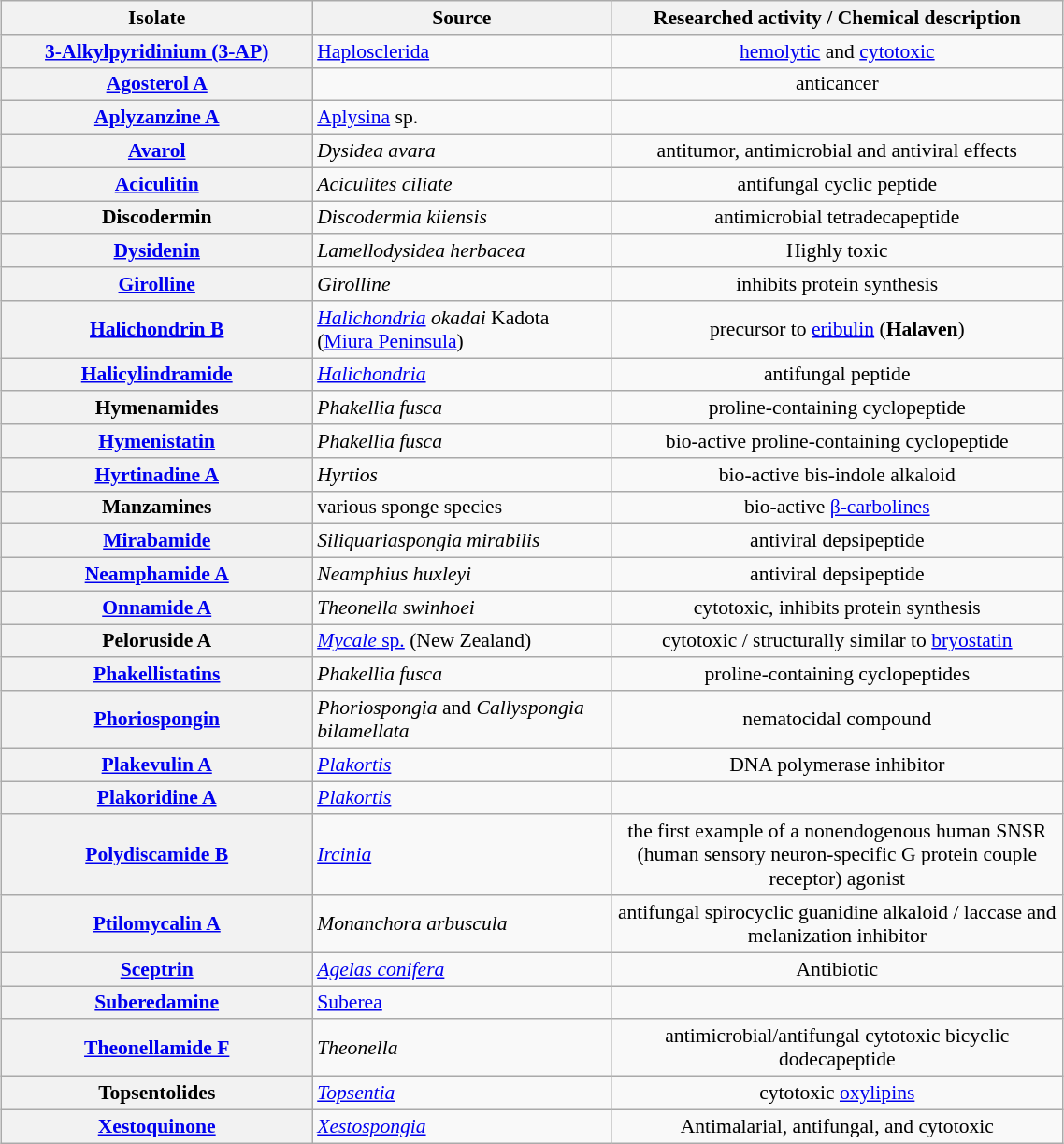<table class="wikitable" style="width: 60%; float: center; font-size: 90%; margin-left: 25px;">
<tr>
<th scope="col" style="width: 70px;">Isolate</th>
<th scope="col" width="100px">Source</th>
<th scope="col" width="160px">Researched activity / Chemical description</th>
</tr>
<tr>
<th><a href='#'>3-Alkylpyridinium (3-AP)</a></th>
<td><a href='#'>Haplosclerida</a></td>
<td style="text-align: center;"><a href='#'>hemolytic</a> and <a href='#'>cytotoxic</a></td>
</tr>
<tr>
<th><a href='#'>Agosterol A</a></th>
<td></td>
<td style="text-align: center;">anticancer</td>
</tr>
<tr>
<th><a href='#'>Aplyzanzine A</a></th>
<td><a href='#'>Aplysina</a> sp.</td>
<td></td>
</tr>
<tr>
<th><a href='#'>Avarol</a></th>
<td><em>Dysidea avara</em></td>
<td style="text-align: center;">antitumor, antimicrobial and antiviral effects</td>
</tr>
<tr>
<th><a href='#'>Aciculitin</a></th>
<td><em>Aciculites ciliate</em></td>
<td style="text-align: center;">antifungal cyclic peptide</td>
</tr>
<tr>
<th>Discodermin</th>
<td><em>Discodermia kiiensis</em></td>
<td style="text-align: center;">antimicrobial tetradecapeptide</td>
</tr>
<tr>
<th><a href='#'>Dysidenin</a></th>
<td><em>Lamellodysidea herbacea</em></td>
<td style="text-align: center;">Highly toxic</td>
</tr>
<tr>
<th><a href='#'>Girolline</a></th>
<td><em>Girolline</em></td>
<td style="text-align: center;">inhibits protein synthesis</td>
</tr>
<tr>
<th><a href='#'>Halichondrin B</a></th>
<td><em><a href='#'>Halichondria</a> okadai</em> Kadota (<a href='#'>Miura Peninsula</a>)</td>
<td style="text-align: center;">precursor to <a href='#'>eribulin</a> (<strong>Halaven</strong>)</td>
</tr>
<tr>
<th><a href='#'>Halicylindramide</a></th>
<td><em><a href='#'>Halichondria</a></em></td>
<td style="text-align: center;">antifungal peptide</td>
</tr>
<tr>
<th>Hymenamides</th>
<td><em>Phakellia fusca</em></td>
<td style="text-align: center;">proline-containing cyclopeptide</td>
</tr>
<tr>
<th><a href='#'>Hymenistatin</a></th>
<td><em>Phakellia fusca</em></td>
<td style="text-align: center;">bio-active proline-containing cyclopeptide</td>
</tr>
<tr>
<th><a href='#'>Hyrtinadine A</a></th>
<td><em>Hyrtios</em></td>
<td style="text-align: center;">bio-active bis-indole alkaloid</td>
</tr>
<tr>
<th>Manzamines</th>
<td>various sponge species</td>
<td style="text-align: center;">bio-active <a href='#'>β-carbolines</a></td>
</tr>
<tr>
<th><a href='#'>Mirabamide</a></th>
<td><em>Siliquariaspongia mirabilis</em></td>
<td style="text-align: center;">antiviral depsipeptide</td>
</tr>
<tr>
<th><a href='#'>Neamphamide A</a></th>
<td><em>Neamphius huxleyi</em></td>
<td style="text-align: center;">antiviral depsipeptide</td>
</tr>
<tr>
<th><a href='#'>Onnamide A</a></th>
<td><em>Theonella swinhoei</em></td>
<td style="text-align: center;">cytotoxic, inhibits protein synthesis</td>
</tr>
<tr>
<th>Peloruside A</th>
<td><a href='#'><em>Mycale</em> sp.</a> (New Zealand)</td>
<td style="text-align: center;">cytotoxic / structurally similar to <a href='#'>bryostatin</a></td>
</tr>
<tr>
<th><a href='#'>Phakellistatins</a></th>
<td><em>Phakellia fusca</em></td>
<td style="text-align: center;">proline-containing cyclopeptides</td>
</tr>
<tr>
<th><a href='#'>Phoriospongin</a></th>
<td><em>Phoriospongia</em> and <em>Callyspongia bilamellata</em></td>
<td style="text-align: center;">nematocidal compound</td>
</tr>
<tr>
<th><a href='#'>Plakevulin A</a></th>
<td><em><a href='#'>Plakortis</a></em></td>
<td style="text-align: center;">DNA polymerase inhibitor</td>
</tr>
<tr>
<th><a href='#'>Plakoridine A</a></th>
<td><em><a href='#'>Plakortis</a></em></td>
<td style="text-align: center;"></td>
</tr>
<tr>
<th><a href='#'>Polydiscamide B</a></th>
<td><em><a href='#'>Ircinia</a></em></td>
<td style="text-align: center;">the first example of a nonendogenous human SNSR (human sensory neuron-specific G protein couple receptor) agonist</td>
</tr>
<tr>
<th><a href='#'>Ptilomycalin A</a></th>
<td><em>Monanchora arbuscula</em></td>
<td style="text-align: center;">antifungal spirocyclic guanidine alkaloid / laccase and melanization inhibitor</td>
</tr>
<tr>
<th><a href='#'>Sceptrin</a></th>
<td><em><a href='#'>Agelas conifera</a></em></td>
<td style="text-align: center;">Antibiotic</td>
</tr>
<tr>
<th><a href='#'>Suberedamine</a></th>
<td><a href='#'>Suberea</a></td>
<td></td>
</tr>
<tr>
<th><a href='#'>Theonellamide F</a></th>
<td><em>Theonella</em></td>
<td style="text-align: center;">antimicrobial/antifungal cytotoxic bicyclic dodecapeptide</td>
</tr>
<tr>
<th>Topsentolides</th>
<td><em><a href='#'>Topsentia</a></em></td>
<td style="text-align: center;">cytotoxic <a href='#'>oxylipins</a></td>
</tr>
<tr>
<th><a href='#'>Xestoquinone</a></th>
<td><em><a href='#'>Xestospongia</a></em></td>
<td style="text-align: center;">Antimalarial, antifungal, and cytotoxic</td>
</tr>
</table>
